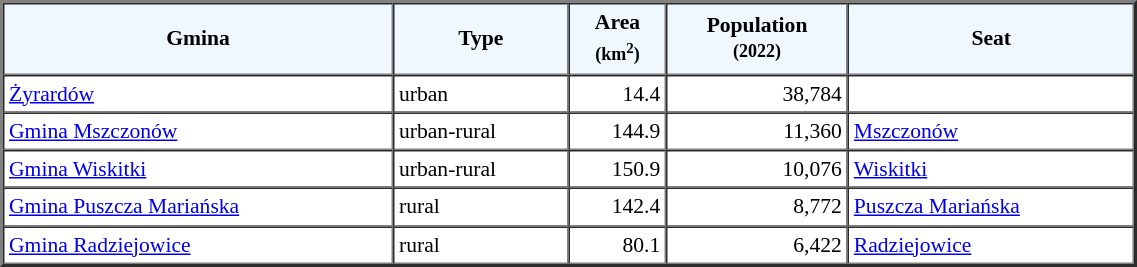<table width="60%" border="2" cellpadding="3" cellspacing="0" style="font-size:90%;line-height:120%;">
<tr bgcolor="F0F8FF">
<td style="text-align:center;"><strong>Gmina</strong></td>
<td style="text-align:center;"><strong>Type</strong></td>
<td style="text-align:center;"><strong>Area<br><small>(km<sup>2</sup>)</small></strong></td>
<td style="text-align:center;"><strong>Population<br><small>(2022)</small></strong></td>
<td style="text-align:center;"><strong>Seat</strong></td>
</tr>
<tr>
<td><a href='#'>Żyrardów</a></td>
<td>urban</td>
<td style="text-align:right;">14.4</td>
<td style="text-align:right;">38,784</td>
<td> </td>
</tr>
<tr>
<td><a href='#'>Gmina Mszczonów</a></td>
<td>urban-rural</td>
<td style="text-align:right;">144.9</td>
<td style="text-align:right;">11,360</td>
<td><a href='#'>Mszczonów</a></td>
</tr>
<tr>
<td><a href='#'>Gmina Wiskitki</a></td>
<td>urban-rural</td>
<td style="text-align:right;">150.9</td>
<td style="text-align:right;">10,076</td>
<td><a href='#'>Wiskitki</a></td>
</tr>
<tr>
<td><a href='#'>Gmina Puszcza Mariańska</a></td>
<td>rural</td>
<td style="text-align:right;">142.4</td>
<td style="text-align:right;">8,772</td>
<td><a href='#'>Puszcza Mariańska</a></td>
</tr>
<tr>
<td><a href='#'>Gmina Radziejowice</a></td>
<td>rural</td>
<td style="text-align:right;">80.1</td>
<td style="text-align:right;">6,422</td>
<td><a href='#'>Radziejowice</a></td>
</tr>
<tr>
</tr>
</table>
